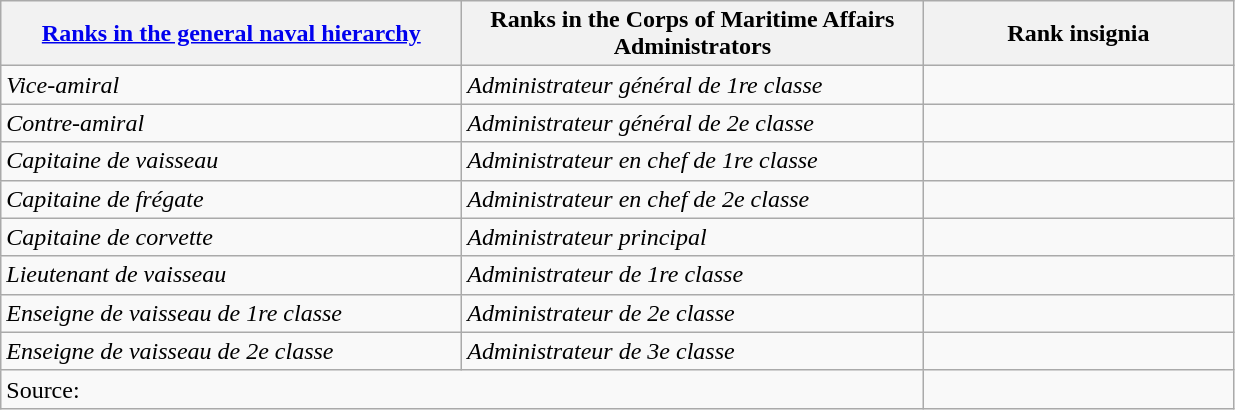<table class="wikitable">
<tr>
<th align="left" width="300"><a href='#'>Ranks in the general naval hierarchy</a></th>
<th align="left" width="300">Ranks in the Corps of Maritime Affairs Administrators</th>
<th align="left" width="200">Rank insignia</th>
</tr>
<tr>
<td><em>Vice-amiral</em></td>
<td><em>Administrateur général de 1re classe</em></td>
<td></td>
</tr>
<tr>
<td><em>Contre-amiral</em></td>
<td><em>Administrateur général de 2e classe</em></td>
<td></td>
</tr>
<tr>
<td><em>Capitaine de vaisseau</em></td>
<td><em>Administrateur en chef de 1re classe</em></td>
<td></td>
</tr>
<tr>
<td><em>Capitaine de frégate</em></td>
<td><em>Administrateur en chef de 2e classe</em></td>
<td></td>
</tr>
<tr>
<td><em>Capitaine de corvette</em></td>
<td><em>Administrateur principal</em></td>
<td></td>
</tr>
<tr>
<td><em>Lieutenant de vaisseau</em></td>
<td><em>Administrateur de 1re classe</em></td>
<td></td>
</tr>
<tr>
<td><em>Enseigne de vaisseau de 1re classe</em></td>
<td><em>Administrateur de 2e classe</em></td>
<td></td>
</tr>
<tr>
<td><em>Enseigne de vaisseau de 2e classe</em></td>
<td><em>Administrateur de 3e classe</em></td>
<td></td>
</tr>
<tr>
<td colspan=2>Source: </td>
<td></td>
</tr>
</table>
